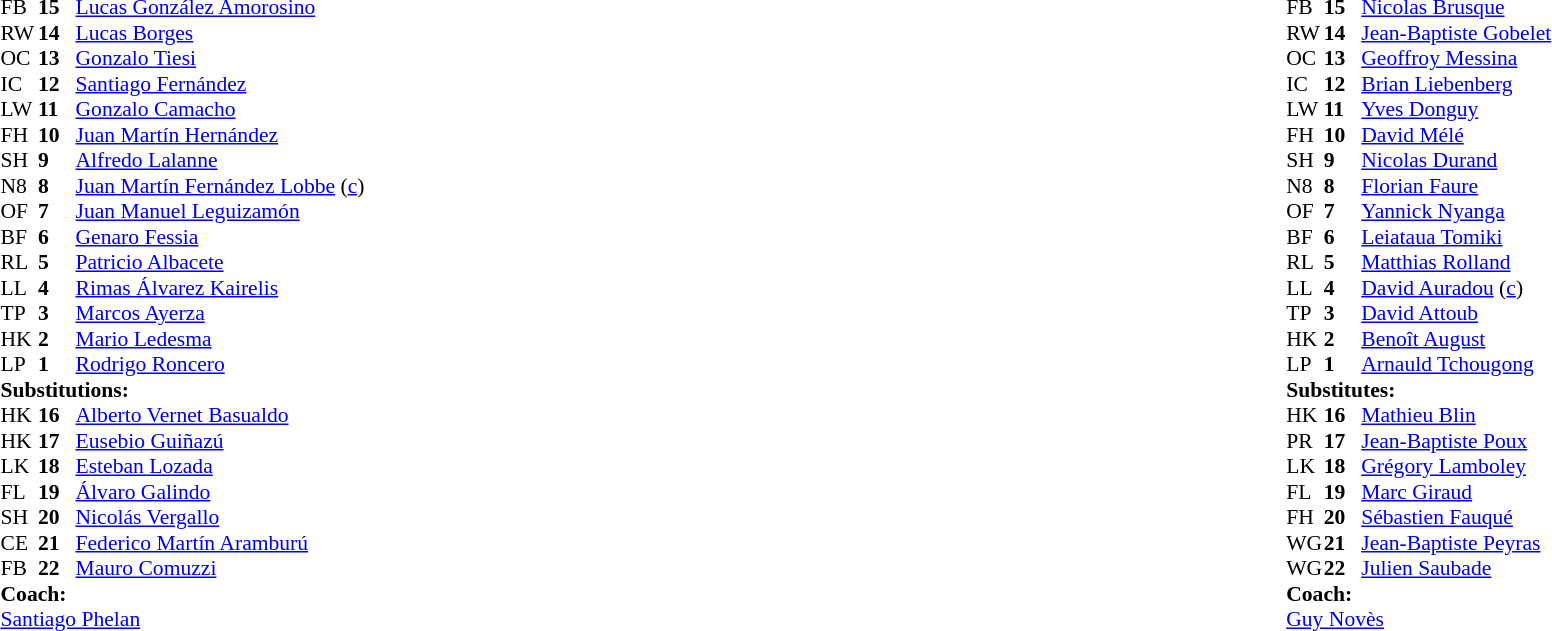<table width="100%">
<tr>
<td valign="top" width="50%"><br><table style="font-size: 90%" cellspacing="0" cellpadding="0">
<tr>
<th width="25"></th>
<th width="25"></th>
</tr>
<tr>
<td>FB</td>
<td><strong>15</strong></td>
<td><a href='#'>Lucas González Amorosino</a></td>
</tr>
<tr>
<td>RW</td>
<td><strong>14</strong></td>
<td><a href='#'>Lucas Borges</a></td>
</tr>
<tr>
<td>OC</td>
<td><strong>13</strong></td>
<td><a href='#'>Gonzalo Tiesi</a></td>
</tr>
<tr>
<td>IC</td>
<td><strong>12</strong></td>
<td><a href='#'>Santiago Fernández</a></td>
</tr>
<tr>
<td>LW</td>
<td><strong>11</strong></td>
<td><a href='#'>Gonzalo Camacho</a></td>
</tr>
<tr>
<td>FH</td>
<td><strong>10</strong></td>
<td><a href='#'>Juan Martín Hernández</a></td>
</tr>
<tr>
<td>SH</td>
<td><strong>9</strong></td>
<td><a href='#'>Alfredo Lalanne</a></td>
</tr>
<tr>
<td>N8</td>
<td><strong>8</strong></td>
<td><a href='#'>Juan Martín Fernández Lobbe</a> (<a href='#'>c</a>)</td>
</tr>
<tr>
<td>OF</td>
<td><strong>7</strong></td>
<td><a href='#'>Juan Manuel Leguizamón</a></td>
</tr>
<tr>
<td>BF</td>
<td><strong>6</strong></td>
<td><a href='#'>Genaro Fessia</a></td>
</tr>
<tr>
<td>RL</td>
<td><strong>5</strong></td>
<td><a href='#'>Patricio Albacete</a></td>
</tr>
<tr>
<td>LL</td>
<td><strong>4</strong></td>
<td><a href='#'>Rimas Álvarez Kairelis</a></td>
</tr>
<tr>
<td>TP</td>
<td><strong>3</strong></td>
<td><a href='#'>Marcos Ayerza</a></td>
</tr>
<tr>
<td>HK</td>
<td><strong>2</strong></td>
<td><a href='#'>Mario Ledesma</a></td>
</tr>
<tr>
<td>LP</td>
<td><strong>1</strong></td>
<td><a href='#'>Rodrigo Roncero</a></td>
</tr>
<tr>
<td colspan=3><strong>Substitutions:</strong></td>
</tr>
<tr>
<td>HK</td>
<td><strong>16</strong></td>
<td><a href='#'>Alberto Vernet Basualdo</a></td>
</tr>
<tr>
<td>HK</td>
<td><strong>17</strong></td>
<td><a href='#'>Eusebio Guiñazú</a></td>
</tr>
<tr>
<td>LK</td>
<td><strong>18</strong></td>
<td><a href='#'>Esteban Lozada</a></td>
</tr>
<tr>
<td>FL</td>
<td><strong>19</strong></td>
<td><a href='#'>Álvaro Galindo</a></td>
</tr>
<tr>
<td>SH</td>
<td><strong>20</strong></td>
<td><a href='#'>Nicolás Vergallo</a></td>
</tr>
<tr>
<td>CE</td>
<td><strong>21</strong></td>
<td><a href='#'>Federico Martín Aramburú</a></td>
</tr>
<tr>
<td>FB</td>
<td><strong>22</strong></td>
<td><a href='#'>Mauro Comuzzi</a></td>
</tr>
<tr>
<td colspan="3"><strong>Coach:</strong></td>
</tr>
<tr>
<td colspan="4"><a href='#'>Santiago Phelan</a></td>
</tr>
</table>
</td>
<td valign="top"></td>
<td valign="top" width="50%"><br><table style="font-size: 90%" cellspacing="0" cellpadding="0" align="center">
<tr>
<th width="25"></th>
<th width="25"></th>
</tr>
<tr>
<td>FB</td>
<td><strong>15</strong></td>
<td><a href='#'>Nicolas Brusque</a></td>
</tr>
<tr>
<td>RW</td>
<td><strong>14</strong></td>
<td><a href='#'>Jean-Baptiste Gobelet</a></td>
</tr>
<tr>
<td>OC</td>
<td><strong>13</strong></td>
<td><a href='#'>Geoffroy Messina</a></td>
</tr>
<tr>
<td>IC</td>
<td><strong>12</strong></td>
<td><a href='#'>Brian Liebenberg</a></td>
</tr>
<tr>
<td>LW</td>
<td><strong>11</strong></td>
<td><a href='#'>Yves Donguy</a></td>
</tr>
<tr>
<td>FH</td>
<td><strong>10</strong></td>
<td><a href='#'>David Mélé</a></td>
</tr>
<tr>
<td>SH</td>
<td><strong>9</strong></td>
<td><a href='#'>Nicolas Durand</a></td>
</tr>
<tr>
<td>N8</td>
<td><strong>8</strong></td>
<td><a href='#'>Florian Faure</a></td>
</tr>
<tr>
<td>OF</td>
<td><strong>7</strong></td>
<td><a href='#'>Yannick Nyanga</a></td>
</tr>
<tr>
<td>BF</td>
<td><strong>6</strong></td>
<td><a href='#'>Leiataua Tomiki</a></td>
</tr>
<tr>
<td>RL</td>
<td><strong>5</strong></td>
<td><a href='#'>Matthias Rolland</a></td>
</tr>
<tr>
<td>LL</td>
<td><strong>4</strong></td>
<td><a href='#'>David Auradou</a> (<a href='#'>c</a>)</td>
</tr>
<tr>
<td>TP</td>
<td><strong>3</strong></td>
<td><a href='#'>David Attoub</a></td>
</tr>
<tr>
<td>HK</td>
<td><strong>2</strong></td>
<td><a href='#'>Benoît August</a></td>
</tr>
<tr>
<td>LP</td>
<td><strong>1</strong></td>
<td><a href='#'>Arnauld Tchougong</a></td>
</tr>
<tr>
<td colspan=3><strong>Substitutes:</strong></td>
</tr>
<tr>
<td>HK</td>
<td><strong>16</strong></td>
<td><a href='#'>Mathieu Blin</a></td>
</tr>
<tr>
<td>PR</td>
<td><strong>17</strong></td>
<td><a href='#'>Jean-Baptiste Poux</a></td>
</tr>
<tr>
<td>LK</td>
<td><strong>18</strong></td>
<td><a href='#'>Grégory Lamboley</a></td>
</tr>
<tr>
<td>FL</td>
<td><strong>19</strong></td>
<td><a href='#'>Marc Giraud</a></td>
</tr>
<tr>
<td>FH</td>
<td><strong>20</strong></td>
<td><a href='#'>Sébastien Fauqué</a></td>
</tr>
<tr>
<td>WG</td>
<td><strong>21</strong></td>
<td><a href='#'>Jean-Baptiste Peyras</a></td>
</tr>
<tr>
<td>WG</td>
<td><strong>22</strong></td>
<td><a href='#'>Julien Saubade</a></td>
</tr>
<tr>
<td colspan="3"><strong>Coach:</strong></td>
</tr>
<tr>
<td colspan="4"><a href='#'>Guy Novès</a></td>
</tr>
</table>
</td>
</tr>
</table>
